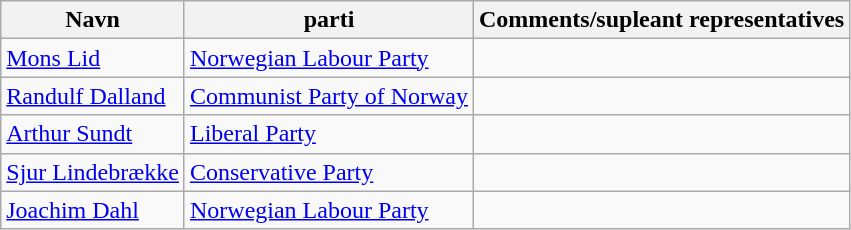<table class="wikitable">
<tr>
<th>Navn</th>
<th>parti</th>
<th>Comments/supleant representatives</th>
</tr>
<tr>
<td><a href='#'>Mons Lid</a></td>
<td><a href='#'>Norwegian Labour Party</a></td>
<td></td>
</tr>
<tr>
<td><a href='#'>Randulf Dalland</a></td>
<td><a href='#'>Communist Party of Norway</a></td>
<td></td>
</tr>
<tr>
<td><a href='#'>Arthur Sundt</a></td>
<td><a href='#'>Liberal Party</a></td>
<td></td>
</tr>
<tr>
<td><a href='#'>Sjur Lindebrække</a></td>
<td><a href='#'>Conservative Party</a></td>
<td></td>
</tr>
<tr>
<td><a href='#'>Joachim Dahl</a></td>
<td><a href='#'>Norwegian Labour Party</a></td>
<td></td>
</tr>
</table>
